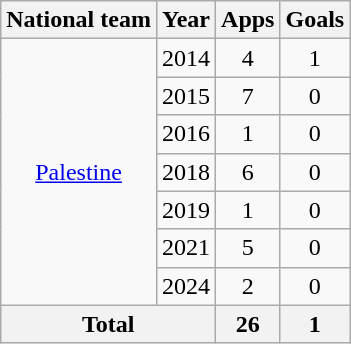<table class="wikitable" style="text-align: center;">
<tr>
<th>National team</th>
<th>Year</th>
<th>Apps</th>
<th>Goals</th>
</tr>
<tr>
<td rowspan="7"><a href='#'>Palestine</a></td>
<td>2014</td>
<td>4</td>
<td>1</td>
</tr>
<tr>
<td>2015</td>
<td>7</td>
<td>0</td>
</tr>
<tr>
<td>2016</td>
<td>1</td>
<td>0</td>
</tr>
<tr>
<td>2018</td>
<td>6</td>
<td>0</td>
</tr>
<tr>
<td>2019</td>
<td>1</td>
<td>0</td>
</tr>
<tr>
<td>2021</td>
<td>5</td>
<td>0</td>
</tr>
<tr>
<td>2024</td>
<td>2</td>
<td>0</td>
</tr>
<tr>
<th colspan="2">Total</th>
<th>26</th>
<th>1</th>
</tr>
</table>
